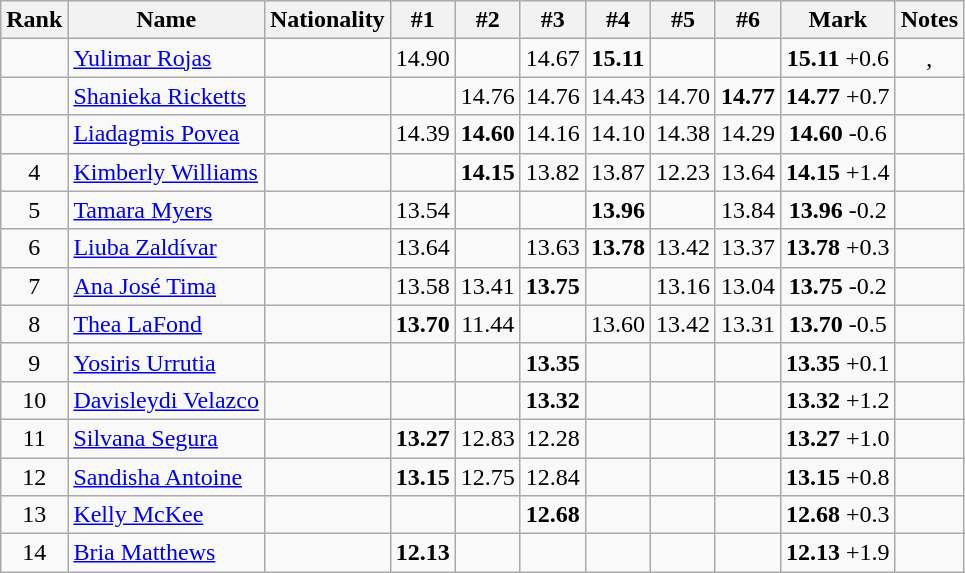<table class="wikitable sortable" style="text-align:center">
<tr>
<th>Rank</th>
<th>Name</th>
<th>Nationality</th>
<th>#1</th>
<th>#2</th>
<th>#3</th>
<th>#4</th>
<th>#5</th>
<th>#6</th>
<th>Mark</th>
<th>Notes</th>
</tr>
<tr>
<td></td>
<td align=left><a href='#'>Yulimar Rojas</a></td>
<td align=left></td>
<td>14.90</td>
<td></td>
<td>14.67</td>
<td><strong>15.11</strong></td>
<td></td>
<td></td>
<td><strong>15.11</strong> +0.6</td>
<td><strong></strong>, <strong></strong></td>
</tr>
<tr>
<td></td>
<td align=left><a href='#'>Shanieka Ricketts</a></td>
<td align=left></td>
<td></td>
<td>14.76</td>
<td>14.76</td>
<td>14.43</td>
<td>14.70</td>
<td><strong>14.77</strong></td>
<td><strong>14.77</strong> +0.7</td>
<td><strong></strong></td>
</tr>
<tr>
<td></td>
<td align=left><a href='#'>Liadagmis Povea</a></td>
<td align=left></td>
<td>14.39</td>
<td><strong>14.60</strong></td>
<td>14.16</td>
<td>14.10</td>
<td>14.38</td>
<td>14.29</td>
<td><strong>14.60</strong> -0.6</td>
<td></td>
</tr>
<tr>
<td>4</td>
<td align=left><a href='#'>Kimberly Williams</a></td>
<td align=left></td>
<td></td>
<td><strong>14.15</strong></td>
<td>13.82</td>
<td>13.87</td>
<td>12.23</td>
<td>13.64</td>
<td><strong>14.15</strong> +1.4</td>
<td></td>
</tr>
<tr>
<td>5</td>
<td align=left><a href='#'>Tamara Myers</a></td>
<td align=left></td>
<td>13.54</td>
<td></td>
<td></td>
<td><strong>13.96</strong></td>
<td></td>
<td>13.84</td>
<td><strong>13.96</strong> -0.2</td>
<td><strong></strong></td>
</tr>
<tr>
<td>6</td>
<td align=left><a href='#'>Liuba Zaldívar</a></td>
<td align=left></td>
<td>13.64</td>
<td></td>
<td>13.63</td>
<td><strong>13.78</strong></td>
<td>13.42</td>
<td>13.37</td>
<td><strong>13.78</strong> +0.3</td>
<td></td>
</tr>
<tr>
<td>7</td>
<td align=left><a href='#'>Ana José Tima</a></td>
<td align=left></td>
<td>13.58</td>
<td>13.41</td>
<td><strong>13.75</strong></td>
<td></td>
<td>13.16</td>
<td>13.04</td>
<td><strong>13.75</strong> -0.2</td>
<td></td>
</tr>
<tr>
<td>8</td>
<td align=left><a href='#'>Thea LaFond</a></td>
<td align=left></td>
<td><strong>13.70</strong></td>
<td>11.44</td>
<td></td>
<td>13.60</td>
<td>13.42</td>
<td>13.31</td>
<td><strong>13.70</strong> -0.5</td>
<td></td>
</tr>
<tr>
<td>9</td>
<td align=left><a href='#'>Yosiris Urrutia</a></td>
<td align=left></td>
<td></td>
<td></td>
<td><strong>13.35</strong></td>
<td></td>
<td></td>
<td></td>
<td><strong>13.35</strong> +0.1</td>
<td></td>
</tr>
<tr>
<td>10</td>
<td align=left><a href='#'>Davisleydi Velazco</a></td>
<td align=left></td>
<td></td>
<td></td>
<td><strong>13.32</strong></td>
<td></td>
<td></td>
<td></td>
<td><strong>13.32</strong> +1.2</td>
<td></td>
</tr>
<tr>
<td>11</td>
<td align=left><a href='#'>Silvana Segura</a></td>
<td align=left></td>
<td><strong>13.27</strong></td>
<td>12.83</td>
<td>12.28</td>
<td></td>
<td></td>
<td></td>
<td><strong>13.27</strong> +1.0</td>
<td></td>
</tr>
<tr>
<td>12</td>
<td align=left><a href='#'>Sandisha Antoine</a></td>
<td align=left></td>
<td><strong>13.15</strong></td>
<td>12.75</td>
<td>12.84</td>
<td></td>
<td></td>
<td></td>
<td><strong>13.15</strong> +0.8</td>
<td></td>
</tr>
<tr>
<td>13</td>
<td align=left><a href='#'>Kelly McKee</a></td>
<td align=left></td>
<td></td>
<td></td>
<td><strong>12.68</strong></td>
<td></td>
<td></td>
<td></td>
<td><strong>12.68</strong> +0.3</td>
<td></td>
</tr>
<tr>
<td>14</td>
<td align=left><a href='#'>Bria Matthews</a></td>
<td align=left></td>
<td><strong>12.13</strong></td>
<td></td>
<td></td>
<td></td>
<td></td>
<td></td>
<td><strong>12.13</strong> +1.9</td>
<td></td>
</tr>
</table>
